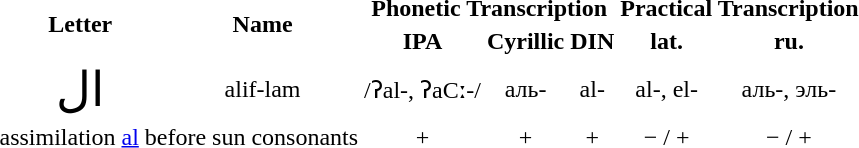<table class="standard" style="text-align: center;">
<tr class="bright">
<th rowspan=2>Letter</th>
<th rowspan=2>Name</th>
<th colspan=3>Phonetic Transcription</th>
<th colspan=2>Practical Transcription</th>
</tr>
<tr>
<th International Phonetic Alphabet>IPA</th>
<th>Cyrillic</th>
<th>DIN</th>
<th>lat.</th>
<th>ru.</th>
</tr>
<tr>
<td style="font-size:200%;">ال</td>
<td>alif-lam</td>
<td>/ʔal-, ʔaCː-/</td>
<td>аль-</td>
<td>al-</td>
<td>al-, el-</td>
<td>аль-, эль-</td>
</tr>
<tr>
<td colspan=2>assimilation <a href='#'>al</a> before sun consonants</td>
<td>+</td>
<td>+</td>
<td>+</td>
<td>− / +</td>
<td>− / +</td>
</tr>
</table>
